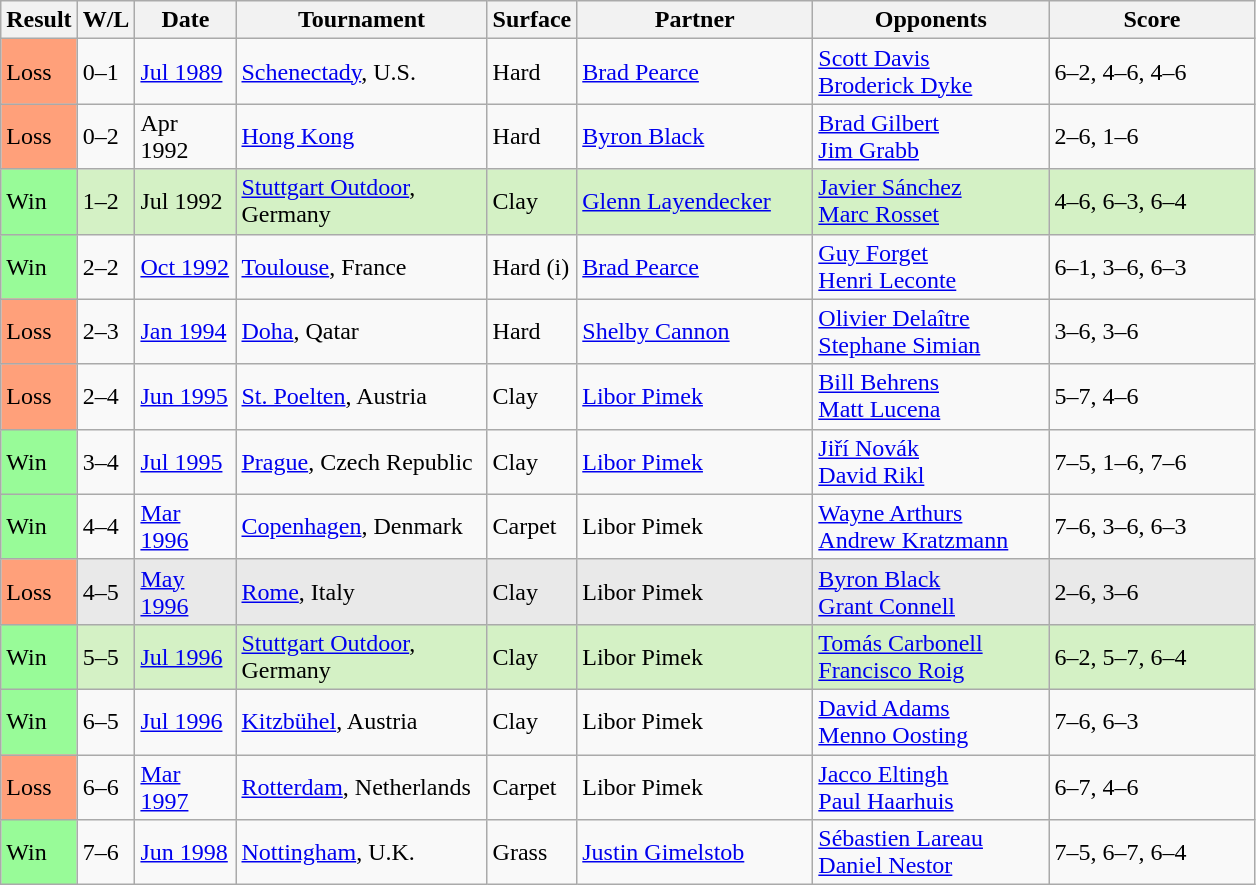<table class="sortable wikitable">
<tr>
<th style="width:40px">Result</th>
<th style="width:30px" class="unsortable">W/L</th>
<th style="width:60px">Date</th>
<th style="width:160px">Tournament</th>
<th style="width:50px">Surface</th>
<th style="width:150px">Partner</th>
<th style="width:150px">Opponents</th>
<th style="width:130px" class="unsortable">Score</th>
</tr>
<tr>
<td style="background:#ffa07a;">Loss</td>
<td>0–1</td>
<td><a href='#'>Jul 1989</a></td>
<td><a href='#'>Schenectady</a>, U.S.</td>
<td>Hard</td>
<td> <a href='#'>Brad Pearce</a></td>
<td> <a href='#'>Scott Davis</a> <br>  <a href='#'>Broderick Dyke</a></td>
<td>6–2, 4–6, 4–6</td>
</tr>
<tr>
<td style="background:#ffa07a;">Loss</td>
<td>0–2</td>
<td>Apr 1992</td>
<td><a href='#'>Hong Kong</a></td>
<td>Hard</td>
<td> <a href='#'>Byron Black</a></td>
<td> <a href='#'>Brad Gilbert</a> <br>  <a href='#'>Jim Grabb</a></td>
<td>2–6, 1–6</td>
</tr>
<tr style="background:#d4f1c5;">
<td style="background:#98fb98;">Win</td>
<td>1–2</td>
<td>Jul 1992</td>
<td><a href='#'>Stuttgart Outdoor</a>, Germany</td>
<td>Clay</td>
<td> <a href='#'>Glenn Layendecker</a></td>
<td> <a href='#'>Javier Sánchez</a> <br>  <a href='#'>Marc Rosset</a></td>
<td>4–6, 6–3, 6–4</td>
</tr>
<tr>
<td style="background:#98fb98;">Win</td>
<td>2–2</td>
<td><a href='#'>Oct 1992</a></td>
<td><a href='#'>Toulouse</a>, France</td>
<td>Hard (i)</td>
<td> <a href='#'>Brad Pearce</a></td>
<td> <a href='#'>Guy Forget</a> <br>  <a href='#'>Henri Leconte</a></td>
<td>6–1, 3–6, 6–3</td>
</tr>
<tr>
<td style="background:#ffa07a;">Loss</td>
<td>2–3</td>
<td><a href='#'>Jan 1994</a></td>
<td><a href='#'>Doha</a>, Qatar</td>
<td>Hard</td>
<td> <a href='#'>Shelby Cannon</a></td>
<td> <a href='#'>Olivier Delaître</a> <br>  <a href='#'>Stephane Simian</a></td>
<td>3–6, 3–6</td>
</tr>
<tr>
<td style="background:#ffa07a;">Loss</td>
<td>2–4</td>
<td><a href='#'>Jun 1995</a></td>
<td><a href='#'>St. Poelten</a>, Austria</td>
<td>Clay</td>
<td> <a href='#'>Libor Pimek</a></td>
<td> <a href='#'>Bill Behrens</a> <br>  <a href='#'>Matt Lucena</a></td>
<td>5–7, 4–6</td>
</tr>
<tr>
<td style="background:#98fb98;">Win</td>
<td>3–4</td>
<td><a href='#'>Jul 1995</a></td>
<td><a href='#'>Prague</a>, Czech Republic</td>
<td>Clay</td>
<td> <a href='#'>Libor Pimek</a></td>
<td> <a href='#'>Jiří Novák</a> <br>  <a href='#'>David Rikl</a></td>
<td>7–5, 1–6, 7–6</td>
</tr>
<tr>
<td style="background:#98fb98;">Win</td>
<td>4–4</td>
<td><a href='#'>Mar 1996</a></td>
<td><a href='#'>Copenhagen</a>, Denmark</td>
<td>Carpet</td>
<td> Libor Pimek</td>
<td> <a href='#'>Wayne Arthurs</a> <br>  <a href='#'>Andrew Kratzmann</a></td>
<td>7–6, 3–6, 6–3</td>
</tr>
<tr style="background:#e9e9e9;">
<td style="background:#ffa07a;">Loss</td>
<td>4–5</td>
<td><a href='#'>May 1996</a></td>
<td><a href='#'>Rome</a>, Italy</td>
<td>Clay</td>
<td> Libor Pimek</td>
<td> <a href='#'>Byron Black</a> <br>  <a href='#'>Grant Connell</a></td>
<td>2–6, 3–6</td>
</tr>
<tr style="background:#d4f1c5;">
<td style="background:#98fb98;">Win</td>
<td>5–5</td>
<td><a href='#'>Jul 1996</a></td>
<td><a href='#'>Stuttgart Outdoor</a>, Germany</td>
<td>Clay</td>
<td> Libor Pimek</td>
<td> <a href='#'>Tomás Carbonell</a> <br>  <a href='#'>Francisco Roig</a></td>
<td>6–2, 5–7, 6–4</td>
</tr>
<tr>
<td style="background:#98fb98;">Win</td>
<td>6–5</td>
<td><a href='#'>Jul 1996</a></td>
<td><a href='#'>Kitzbühel</a>, Austria</td>
<td>Clay</td>
<td> Libor Pimek</td>
<td> <a href='#'>David Adams</a> <br>  <a href='#'>Menno Oosting</a></td>
<td>7–6, 6–3</td>
</tr>
<tr>
<td style="background:#ffa07a;">Loss</td>
<td>6–6</td>
<td><a href='#'>Mar 1997</a></td>
<td><a href='#'>Rotterdam</a>, Netherlands</td>
<td>Carpet</td>
<td> Libor Pimek</td>
<td> <a href='#'>Jacco Eltingh</a> <br>  <a href='#'>Paul Haarhuis</a></td>
<td>6–7, 4–6</td>
</tr>
<tr>
<td style="background:#98fb98;">Win</td>
<td>7–6</td>
<td><a href='#'>Jun 1998</a></td>
<td><a href='#'>Nottingham</a>, U.K.</td>
<td>Grass</td>
<td> <a href='#'>Justin Gimelstob</a></td>
<td> <a href='#'>Sébastien Lareau</a> <br>  <a href='#'>Daniel Nestor</a></td>
<td>7–5, 6–7, 6–4</td>
</tr>
</table>
